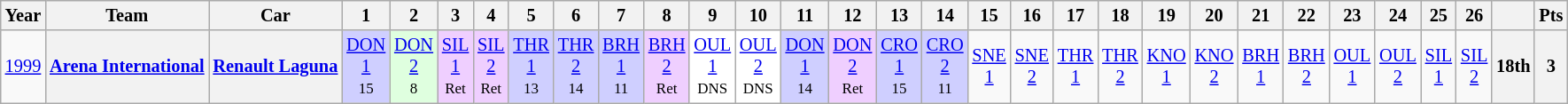<table class="wikitable" style="text-align:center; font-size:85%">
<tr>
<th>Year</th>
<th>Team</th>
<th>Car</th>
<th>1</th>
<th>2</th>
<th>3</th>
<th>4</th>
<th>5</th>
<th>6</th>
<th>7</th>
<th>8</th>
<th>9</th>
<th>10</th>
<th>11</th>
<th>12</th>
<th>13</th>
<th>14</th>
<th>15</th>
<th>16</th>
<th>17</th>
<th>18</th>
<th>19</th>
<th>20</th>
<th>21</th>
<th>22</th>
<th>23</th>
<th>24</th>
<th>25</th>
<th>26</th>
<th></th>
<th>Pts</th>
</tr>
<tr>
<td><a href='#'>1999</a></td>
<th nowrap><a href='#'>Arena International</a></th>
<th nowrap><a href='#'>Renault Laguna</a></th>
<td style="background:#CFCFFF;"><a href='#'>DON<br>1</a><br><small>15</small></td>
<td style="background:#DFFFDF;"><a href='#'>DON<br>2</a><br><small>8</small></td>
<td style="background:#EFCFFF;"><a href='#'>SIL<br>1</a><br><small>Ret</small></td>
<td style="background:#EFCFFF;"><a href='#'>SIL<br>2</a><br><small>Ret</small></td>
<td style="background:#CFCFFF;"><a href='#'>THR<br>1</a><br><small>13</small></td>
<td style="background:#CFCFFF;"><a href='#'>THR<br>2</a><br><small>14</small></td>
<td style="background:#CFCFFF;"><a href='#'>BRH<br>1</a><br><small>11</small></td>
<td style="background:#EFCFFF;"><a href='#'>BRH<br>2</a><br><small>Ret</small></td>
<td style="background:#FFFFFF;"><a href='#'>OUL<br>1</a><br><small>DNS</small></td>
<td style="background:#FFFFFF;"><a href='#'>OUL<br>2</a><br><small>DNS</small></td>
<td style="background:#CFCFFF;"><a href='#'>DON<br>1</a><br><small>14</small></td>
<td style="background:#EFCFFF;"><a href='#'>DON<br>2</a><br><small>Ret</small></td>
<td style="background:#CFCFFF;"><a href='#'>CRO<br>1</a><br><small>15</small></td>
<td style="background:#CFCFFF;"><a href='#'>CRO<br>2</a><br><small>11</small></td>
<td><a href='#'>SNE<br>1</a></td>
<td><a href='#'>SNE<br>2</a></td>
<td><a href='#'>THR<br>1</a></td>
<td><a href='#'>THR<br>2</a></td>
<td><a href='#'>KNO<br>1</a></td>
<td><a href='#'>KNO<br>2</a></td>
<td><a href='#'>BRH<br>1</a></td>
<td><a href='#'>BRH<br>2</a></td>
<td><a href='#'>OUL<br>1</a></td>
<td><a href='#'>OUL<br>2</a></td>
<td><a href='#'>SIL<br>1</a></td>
<td><a href='#'>SIL<br>2</a></td>
<th>18th</th>
<th>3</th>
</tr>
</table>
